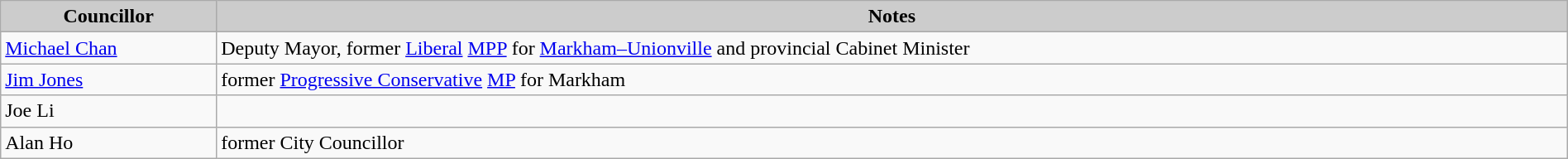<table class="wikitable" width=100%>
<tr>
<th style="background:#cccccc;"><strong>Councillor</strong></th>
<th style="background:#cccccc;"><strong>Notes</strong></th>
</tr>
<tr>
<td><a href='#'>Michael Chan</a></td>
<td>Deputy Mayor, former <a href='#'>Liberal</a> <a href='#'>MPP</a> for <a href='#'>Markham–Unionville</a> and provincial Cabinet Minister</td>
</tr>
<tr>
<td><a href='#'>Jim Jones</a></td>
<td>former <a href='#'>Progressive Conservative</a> <a href='#'>MP</a> for Markham</td>
</tr>
<tr>
<td>Joe Li</td>
<td></td>
</tr>
<tr>
<td>Alan Ho</td>
<td>former City Councillor</td>
</tr>
</table>
